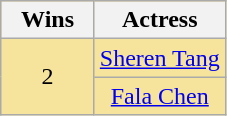<table class="wikitable" rowspan=2 style="text-align: center; background: #f6e39c">
<tr>
<th scope="col" width="55">Wins</th>
<th scope="col" align="center">Actress</th>
</tr>
<tr>
<td rowspan=2 style="text-align:center;">2</td>
<td><a href='#'>Sheren Tang</a></td>
</tr>
<tr>
<td><a href='#'>Fala Chen</a></td>
</tr>
</table>
